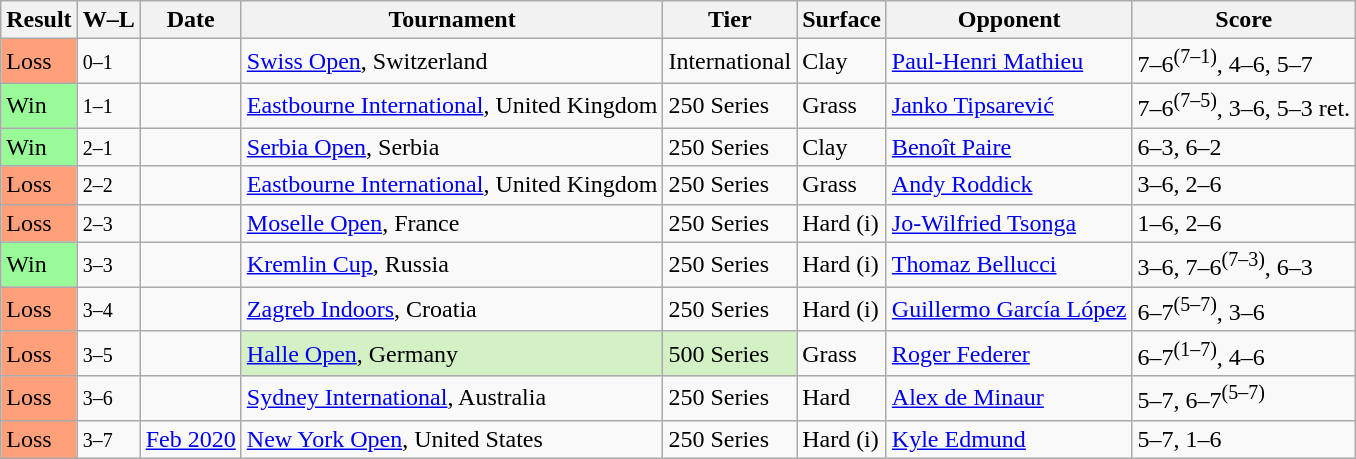<table class="sortable wikitable">
<tr>
<th>Result</th>
<th class="unsortable">W–L</th>
<th>Date</th>
<th>Tournament</th>
<th>Tier</th>
<th>Surface</th>
<th>Opponent</th>
<th class="unsortable">Score</th>
</tr>
<tr>
<td style="background:#ffa07a;">Loss</td>
<td><small>0–1</small></td>
<td><a href='#'></a></td>
<td><a href='#'>Swiss Open</a>, Switzerland</td>
<td>International</td>
<td>Clay</td>
<td> <a href='#'>Paul-Henri Mathieu</a></td>
<td>7–6<sup>(7–1)</sup>, 4–6, 5–7</td>
</tr>
<tr>
<td style="background:#98fb98;">Win</td>
<td><small>1–1</small></td>
<td><a href='#'></a></td>
<td><a href='#'>Eastbourne International</a>, United Kingdom</td>
<td>250 Series</td>
<td>Grass</td>
<td> <a href='#'>Janko Tipsarević</a></td>
<td>7–6<sup>(7–5)</sup>, 3–6, 5–3 ret.</td>
</tr>
<tr>
<td style="background:#98fb98;">Win</td>
<td><small>2–1</small></td>
<td><a href='#'></a></td>
<td><a href='#'>Serbia Open</a>, Serbia</td>
<td>250 Series</td>
<td>Clay</td>
<td> <a href='#'>Benoît Paire</a></td>
<td>6–3, 6–2</td>
</tr>
<tr>
<td style="background:#ffa07a;">Loss</td>
<td><small>2–2</small></td>
<td><a href='#'></a></td>
<td><a href='#'>Eastbourne International</a>, United Kingdom</td>
<td>250 Series</td>
<td>Grass</td>
<td> <a href='#'>Andy Roddick</a></td>
<td>3–6, 2–6</td>
</tr>
<tr>
<td style="background:#ffa07a;">Loss</td>
<td><small>2–3</small></td>
<td><a href='#'></a></td>
<td><a href='#'>Moselle Open</a>, France</td>
<td>250 Series</td>
<td>Hard (i)</td>
<td> <a href='#'>Jo-Wilfried Tsonga</a></td>
<td>1–6, 2–6</td>
</tr>
<tr>
<td style="background:#98fb98;">Win</td>
<td><small>3–3</small></td>
<td><a href='#'></a></td>
<td><a href='#'>Kremlin Cup</a>, Russia</td>
<td>250 Series</td>
<td>Hard (i)</td>
<td> <a href='#'>Thomaz Bellucci</a></td>
<td>3–6, 7–6<sup>(7–3)</sup>, 6–3</td>
</tr>
<tr>
<td style="background:#ffa07a;">Loss</td>
<td><small>3–4</small></td>
<td><a href='#'></a></td>
<td><a href='#'>Zagreb Indoors</a>, Croatia</td>
<td>250 Series</td>
<td>Hard (i)</td>
<td> <a href='#'>Guillermo García López</a></td>
<td>6–7<sup>(5–7)</sup>, 3–6</td>
</tr>
<tr>
<td style="background:#ffa07a;">Loss</td>
<td><small>3–5</small></td>
<td><a href='#'></a></td>
<td style="background:#D4F1C5;"><a href='#'>Halle Open</a>, Germany</td>
<td style="background:#D4F1C5;">500 Series</td>
<td>Grass</td>
<td> <a href='#'>Roger Federer</a></td>
<td>6–7<sup>(1–7)</sup>, 4–6</td>
</tr>
<tr>
<td style="background:#ffa07a;">Loss</td>
<td><small>3–6</small></td>
<td><a href='#'></a></td>
<td><a href='#'>Sydney International</a>, Australia</td>
<td>250 Series</td>
<td>Hard</td>
<td> <a href='#'>Alex de Minaur</a></td>
<td>5–7, 6–7<sup>(5–7)</sup></td>
</tr>
<tr>
<td style="background:#ffa07a;">Loss</td>
<td><small>3–7</small></td>
<td><a href='#'>Feb 2020</a></td>
<td><a href='#'>New York Open</a>, United States</td>
<td>250 Series</td>
<td>Hard (i)</td>
<td> <a href='#'>Kyle Edmund</a></td>
<td>5–7, 1–6</td>
</tr>
</table>
